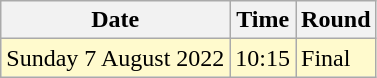<table class="wikitable">
<tr>
<th>Date</th>
<th>Time</th>
<th>Round</th>
</tr>
<tr>
<td style=background:lemonchiffon>Sunday 7 August 2022</td>
<td style=background:lemonchiffon>10:15</td>
<td style=background:lemonchiffon>Final</td>
</tr>
</table>
